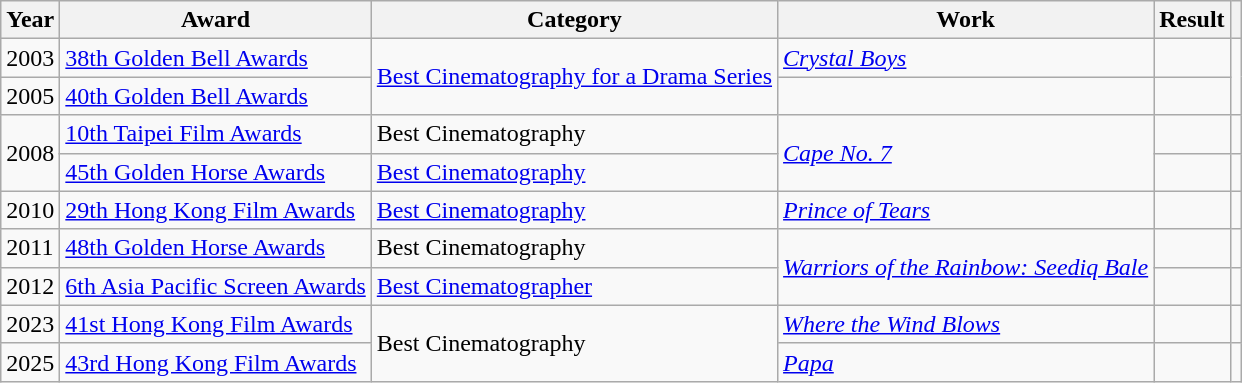<table class="wikitable plainrowheaders">
<tr>
<th>Year</th>
<th>Award</th>
<th>Category</th>
<th>Work</th>
<th>Result</th>
<th></th>
</tr>
<tr>
<td>2003</td>
<td><a href='#'>38th Golden Bell Awards</a></td>
<td rowspan="2"><a href='#'>Best Cinematography for a Drama Series</a></td>
<td><em><a href='#'>Crystal Boys</a></em></td>
<td></td>
<td rowspan="2"></td>
</tr>
<tr>
<td>2005</td>
<td><a href='#'>40th Golden Bell Awards</a></td>
<td><em></em></td>
<td></td>
</tr>
<tr>
<td rowspan="2">2008</td>
<td><a href='#'>10th Taipei Film Awards</a></td>
<td>Best Cinematography</td>
<td rowspan="2"><em><a href='#'>Cape No. 7</a></em></td>
<td></td>
<td></td>
</tr>
<tr>
<td><a href='#'>45th Golden Horse Awards</a></td>
<td><a href='#'>Best Cinematography</a></td>
<td></td>
<td></td>
</tr>
<tr>
<td>2010</td>
<td><a href='#'>29th Hong Kong Film Awards</a></td>
<td><a href='#'>Best Cinematography</a></td>
<td><em><a href='#'>Prince of Tears</a></em></td>
<td></td>
<td></td>
</tr>
<tr>
<td>2011</td>
<td><a href='#'>48th Golden Horse Awards</a></td>
<td>Best Cinematography</td>
<td rowspan="2"><em><a href='#'>Warriors of the Rainbow: Seediq Bale</a></em></td>
<td></td>
<td></td>
</tr>
<tr>
<td>2012</td>
<td><a href='#'>6th Asia Pacific Screen Awards</a></td>
<td><a href='#'>Best Cinematographer</a></td>
<td></td>
<td></td>
</tr>
<tr>
<td>2023</td>
<td><a href='#'>41st Hong Kong Film Awards</a></td>
<td rowspan="2">Best Cinematography</td>
<td><em><a href='#'>Where the Wind Blows</a></em></td>
<td></td>
<td></td>
</tr>
<tr>
<td>2025</td>
<td><a href='#'>43rd Hong Kong Film Awards</a></td>
<td><em><a href='#'>Papa</a></em></td>
<td></td>
<td></td>
</tr>
</table>
